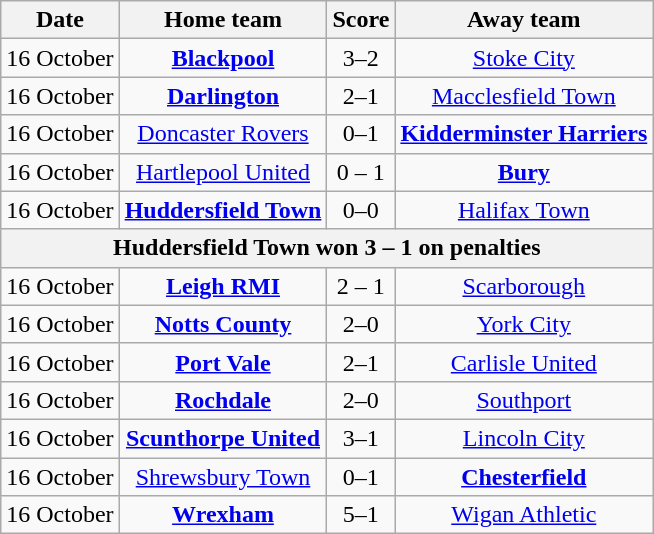<table class="wikitable" style="text-align: center">
<tr>
<th>Date</th>
<th>Home team</th>
<th>Score</th>
<th>Away team</th>
</tr>
<tr>
<td>16 October</td>
<td><strong><a href='#'>Blackpool</a></strong></td>
<td>3–2</td>
<td><a href='#'>Stoke City</a></td>
</tr>
<tr>
<td>16 October</td>
<td><strong><a href='#'>Darlington</a></strong></td>
<td>2–1</td>
<td><a href='#'>Macclesfield Town</a></td>
</tr>
<tr>
<td>16 October</td>
<td><a href='#'>Doncaster Rovers</a></td>
<td>0–1</td>
<td><strong><a href='#'>Kidderminster Harriers</a></strong></td>
</tr>
<tr>
<td>16 October</td>
<td><a href='#'>Hartlepool United</a></td>
<td>0 – 1</td>
<td><strong><a href='#'>Bury</a></strong></td>
</tr>
<tr>
<td>16 October</td>
<td><strong><a href='#'>Huddersfield Town</a></strong></td>
<td>0–0</td>
<td><a href='#'>Halifax Town</a></td>
</tr>
<tr>
<th colspan="5">Huddersfield Town won 3 – 1 on penalties</th>
</tr>
<tr>
<td>16 October</td>
<td><strong><a href='#'>Leigh RMI</a></strong></td>
<td>2 – 1</td>
<td><a href='#'>Scarborough</a></td>
</tr>
<tr>
<td>16 October</td>
<td><strong><a href='#'>Notts County</a></strong></td>
<td>2–0</td>
<td><a href='#'>York City</a></td>
</tr>
<tr>
<td>16 October</td>
<td><strong><a href='#'>Port Vale</a></strong></td>
<td>2–1</td>
<td><a href='#'>Carlisle United</a></td>
</tr>
<tr>
<td>16 October</td>
<td><strong><a href='#'>Rochdale</a></strong></td>
<td>2–0</td>
<td><a href='#'>Southport</a></td>
</tr>
<tr>
<td>16 October</td>
<td><strong><a href='#'>Scunthorpe United</a></strong></td>
<td>3–1</td>
<td><a href='#'>Lincoln City</a></td>
</tr>
<tr>
<td>16 October</td>
<td><a href='#'>Shrewsbury Town</a></td>
<td>0–1</td>
<td><strong><a href='#'>Chesterfield</a></strong></td>
</tr>
<tr>
<td>16 October</td>
<td><strong><a href='#'>Wrexham</a></strong></td>
<td>5–1</td>
<td><a href='#'>Wigan Athletic</a></td>
</tr>
</table>
